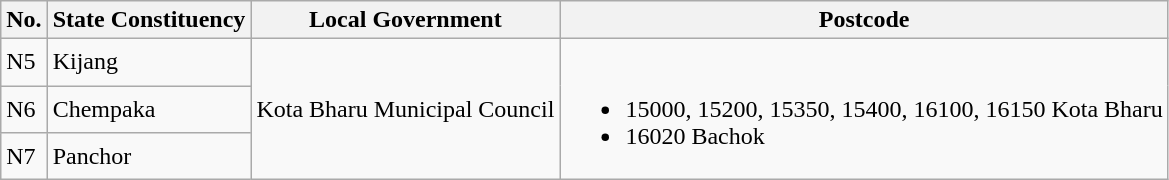<table class="wikitable">
<tr>
<th>No.</th>
<th>State Constituency</th>
<th>Local Government</th>
<th>Postcode</th>
</tr>
<tr>
<td>N5</td>
<td>Kijang</td>
<td rowspan="3">Kota Bharu Municipal Council</td>
<td rowspan="3"><br><ul><li>15000, 15200, 15350, 15400, 16100, 16150 Kota Bharu</li><li>16020 Bachok</li></ul></td>
</tr>
<tr>
<td>N6</td>
<td>Chempaka</td>
</tr>
<tr>
<td>N7</td>
<td>Panchor</td>
</tr>
</table>
